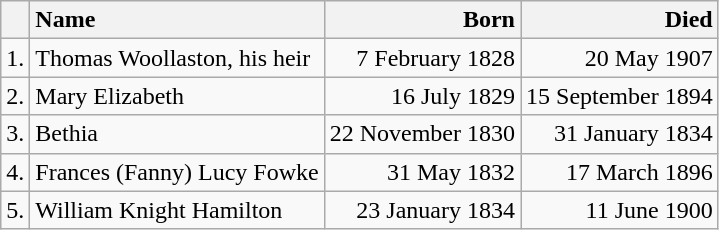<table class="wikitable">
<tr>
<th></th>
<th scope="col" style="text-align: left;">Name</th>
<th scope="col" style="text-align: right;">Born</th>
<th scope="col" style="text-align: right;">Died</th>
</tr>
<tr>
<td scope="col" style="text-align: right;">1.</td>
<td scope="col" style="text-align: left;">Thomas Woollaston, his heir</td>
<td scope="col" style="text-align: right;">7 February 1828</td>
<td scope="col" style="text-align: right;">20 May 1907</td>
</tr>
<tr>
<td scope="col" style="text-align: right;">2.</td>
<td scope="col" style="text-align: left;">Mary Elizabeth</td>
<td scope="col" style="text-align: right;">16 July 1829</td>
<td scope="col" style="text-align: right;">15 September 1894</td>
</tr>
<tr>
<td scope="col" style="text-align: right;">3.</td>
<td scope="col" style="text-align: left;">Bethia</td>
<td scope="col" style="text-align: right;">22 November 1830</td>
<td scope="col" style="text-align: right;">31 January 1834</td>
</tr>
<tr>
<td scope="col" style="text-align: right;">4.</td>
<td scope="col" style="text-align: left;">Frances (Fanny) Lucy Fowke</td>
<td scope="col" style="text-align: right;">31 May 1832</td>
<td scope="col" style="text-align: right;">17 March 1896</td>
</tr>
<tr>
<td scope="col" style="text-align: right;">5.</td>
<td scope="col" style="text-align: left;">William Knight Hamilton</td>
<td scope="col" style="text-align: right;">23 January 1834</td>
<td scope="col" style="text-align: right;">11 June 1900</td>
</tr>
</table>
